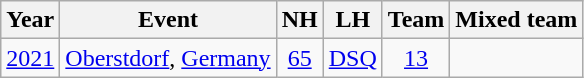<table class="wikitable sortable" style="text-align:center;">
<tr>
<th>Year</th>
<th>Event</th>
<th>NH</th>
<th>LH</th>
<th>Team</th>
<th>Mixed team</th>
</tr>
<tr>
<td><a href='#'>2021</a></td>
<td style="text-align:left;"> <a href='#'>Oberstdorf</a>, <a href='#'>Germany</a></td>
<td><a href='#'>65</a></td>
<td><a href='#'>DSQ</a></td>
<td><a href='#'>13</a></td>
<td></td>
</tr>
</table>
